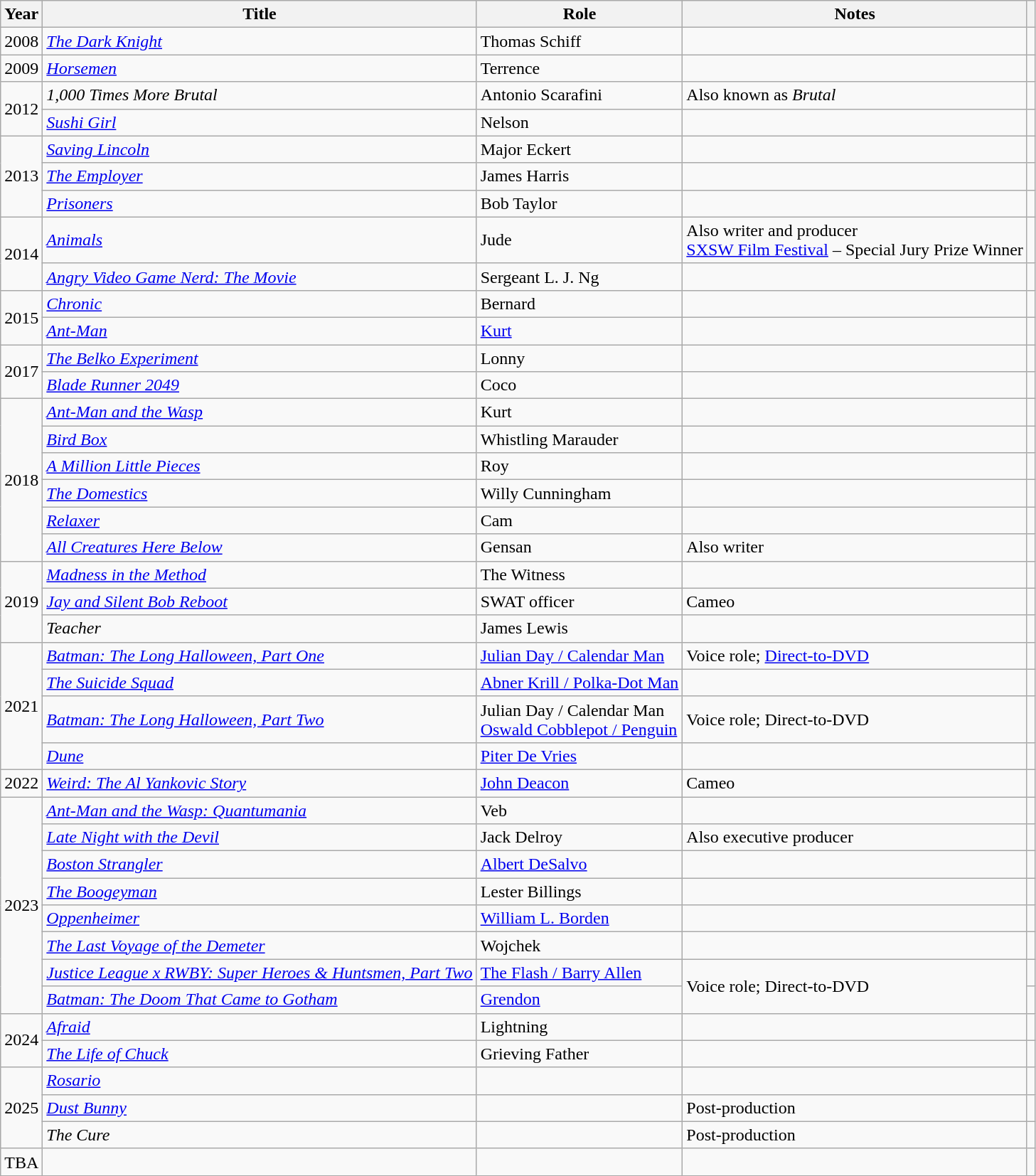<table class="wikitable sortable">
<tr>
<th>Year</th>
<th>Title</th>
<th>Role</th>
<th class="unsortable">Notes</th>
<th class="unsortable"></th>
</tr>
<tr>
<td>2008</td>
<td><em><a href='#'>The Dark Knight</a></em></td>
<td>Thomas Schiff</td>
<td></td>
<td></td>
</tr>
<tr>
<td>2009</td>
<td><em><a href='#'>Horsemen</a></em></td>
<td>Terrence</td>
<td></td>
<td></td>
</tr>
<tr>
<td rowspan="2">2012</td>
<td><em>1,000 Times More Brutal</em></td>
<td>Antonio Scarafini</td>
<td>Also known as <em>Brutal</em></td>
<td></td>
</tr>
<tr>
<td><em><a href='#'>Sushi Girl</a></em></td>
<td>Nelson</td>
<td></td>
<td></td>
</tr>
<tr>
<td rowspan="3">2013</td>
<td><em><a href='#'>Saving Lincoln</a></em></td>
<td>Major Eckert</td>
<td></td>
<td></td>
</tr>
<tr>
<td><em><a href='#'>The Employer</a></em></td>
<td>James Harris</td>
<td></td>
<td></td>
</tr>
<tr>
<td><em><a href='#'>Prisoners</a></em></td>
<td>Bob Taylor</td>
<td></td>
<td></td>
</tr>
<tr>
<td rowspan="2">2014</td>
<td><em><a href='#'>Animals</a></em></td>
<td>Jude</td>
<td>Also writer and producer<br><a href='#'>SXSW Film Festival</a> – Special Jury Prize Winner</td>
<td></td>
</tr>
<tr>
<td><em><a href='#'>Angry Video Game Nerd: The Movie</a></em></td>
<td>Sergeant L. J. Ng</td>
<td></td>
<td></td>
</tr>
<tr>
<td rowspan="2">2015</td>
<td><em><a href='#'>Chronic</a></em></td>
<td>Bernard</td>
<td></td>
<td></td>
</tr>
<tr>
<td><em><a href='#'>Ant-Man</a></em></td>
<td><a href='#'>Kurt</a></td>
<td></td>
<td></td>
</tr>
<tr>
<td rowspan="2">2017</td>
<td><em><a href='#'>The Belko Experiment</a></em></td>
<td>Lonny</td>
<td></td>
<td></td>
</tr>
<tr>
<td><em><a href='#'>Blade Runner 2049</a></em></td>
<td>Coco</td>
<td></td>
<td></td>
</tr>
<tr>
<td rowspan="6">2018</td>
<td><em><a href='#'>Ant-Man and the Wasp</a></em></td>
<td>Kurt</td>
<td></td>
<td></td>
</tr>
<tr>
<td><em><a href='#'>Bird Box</a></em></td>
<td>Whistling Marauder</td>
<td></td>
<td></td>
</tr>
<tr>
<td><em><a href='#'>A Million Little Pieces</a></em></td>
<td>Roy</td>
<td></td>
<td></td>
</tr>
<tr>
<td><em><a href='#'>The Domestics</a></em></td>
<td>Willy Cunningham</td>
<td></td>
<td></td>
</tr>
<tr>
<td><em><a href='#'>Relaxer</a></em></td>
<td>Cam</td>
<td></td>
<td></td>
</tr>
<tr>
<td><em><a href='#'>All Creatures Here Below</a></em></td>
<td>Gensan</td>
<td>Also writer</td>
<td></td>
</tr>
<tr>
<td rowspan="3">2019</td>
<td><em><a href='#'>Madness in the Method</a></em></td>
<td>The Witness</td>
<td></td>
<td></td>
</tr>
<tr>
<td><em><a href='#'>Jay and Silent Bob Reboot</a></em></td>
<td>SWAT officer</td>
<td>Cameo</td>
<td></td>
</tr>
<tr>
<td><em>Teacher</em></td>
<td>James Lewis</td>
<td></td>
<td></td>
</tr>
<tr>
<td rowspan="4">2021</td>
<td><em><a href='#'>Batman: The Long Halloween, Part One</a></em></td>
<td><a href='#'>Julian Day / Calendar Man</a></td>
<td>Voice role; <a href='#'>Direct-to-DVD</a></td>
<td></td>
</tr>
<tr>
<td><em><a href='#'>The Suicide Squad</a></em></td>
<td><a href='#'>Abner Krill / Polka-Dot Man</a></td>
<td></td>
<td></td>
</tr>
<tr>
<td><em><a href='#'>Batman: The Long Halloween, Part Two</a></em></td>
<td>Julian Day / Calendar Man<br><a href='#'>Oswald Cobblepot / Penguin</a></td>
<td>Voice role; Direct-to-DVD</td>
<td></td>
</tr>
<tr>
<td><em><a href='#'>Dune</a></em></td>
<td><a href='#'>Piter De Vries</a></td>
<td></td>
<td></td>
</tr>
<tr>
<td>2022</td>
<td><em><a href='#'>Weird: The Al Yankovic Story</a></em></td>
<td><a href='#'>John Deacon</a></td>
<td>Cameo</td>
<td></td>
</tr>
<tr>
<td rowspan="8">2023</td>
<td><em><a href='#'>Ant-Man and the Wasp: Quantumania</a></em></td>
<td>Veb</td>
<td></td>
<td></td>
</tr>
<tr>
<td><em><a href='#'>Late Night with the Devil</a></em></td>
<td>Jack Delroy</td>
<td>Also executive producer</td>
<td></td>
</tr>
<tr>
<td><em><a href='#'>Boston Strangler</a></em></td>
<td><a href='#'>Albert DeSalvo</a></td>
<td></td>
<td></td>
</tr>
<tr>
<td><em><a href='#'>The Boogeyman</a></em></td>
<td>Lester Billings</td>
<td></td>
<td></td>
</tr>
<tr>
<td><em><a href='#'>Oppenheimer</a></em></td>
<td><a href='#'>William L. Borden</a></td>
<td></td>
<td></td>
</tr>
<tr>
<td><em><a href='#'>The Last Voyage of the Demeter</a></em></td>
<td>Wojchek</td>
<td></td>
<td></td>
</tr>
<tr>
<td><em><a href='#'>Justice League x RWBY: Super Heroes & Huntsmen, Part Two</a></em></td>
<td><a href='#'>The Flash / Barry Allen</a></td>
<td rowspan=2>Voice role; Direct-to-DVD</td>
<td></td>
</tr>
<tr>
<td><em><a href='#'>Batman: The Doom That Came to Gotham</a></em></td>
<td><a href='#'>Grendon</a></td>
<td></td>
</tr>
<tr>
<td rowspan="2">2024</td>
<td><em><a href='#'>Afraid</a></em></td>
<td>Lightning</td>
<td></td>
<td></td>
</tr>
<tr>
<td><em><a href='#'>The Life of Chuck</a></em></td>
<td>Grieving Father</td>
<td></td>
<td></td>
</tr>
<tr>
<td rowspan=3>2025</td>
<td><em><a href='#'>Rosario</a></em></td>
<td></td>
<td></td>
<td></td>
</tr>
<tr>
<td><em><a href='#'>Dust Bunny</a></em></td>
<td></td>
<td>Post-production</td>
<td></td>
</tr>
<tr>
<td><em>The Cure</em></td>
<td></td>
<td>Post-production</td>
<td></td>
</tr>
<tr>
<td>TBA</td>
<td><em></em></td>
<td></td>
<td></td>
</tr>
</table>
